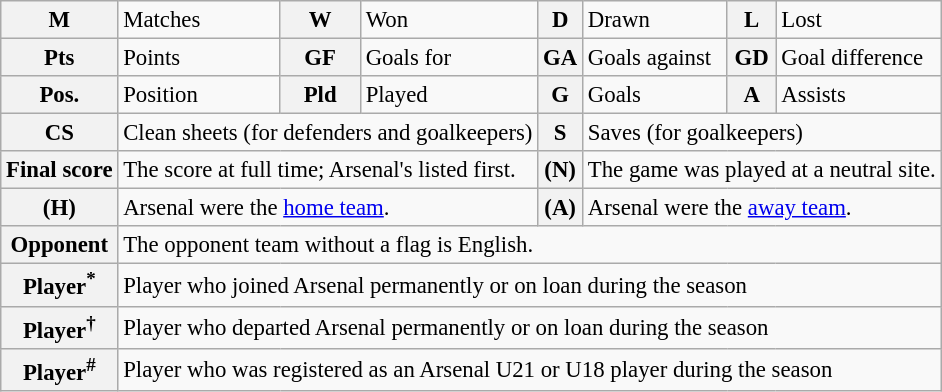<table class="wikitable" style="font-size:95%;">
<tr>
<th>M</th>
<td>Matches</td>
<th>W</th>
<td>Won</td>
<th>D</th>
<td>Drawn</td>
<th>L</th>
<td>Lost</td>
</tr>
<tr>
<th>Pts</th>
<td>Points</td>
<th>GF</th>
<td>Goals for</td>
<th>GA</th>
<td>Goals against</td>
<th>GD</th>
<td>Goal difference</td>
</tr>
<tr>
<th>Pos.</th>
<td>Position</td>
<th>Pld</th>
<td>Played</td>
<th>G</th>
<td>Goals</td>
<th>A</th>
<td>Assists</td>
</tr>
<tr>
<th>CS</th>
<td colspan="3">Clean sheets (for defenders and goalkeepers)</td>
<th>S</th>
<td colspan="3">Saves (for goalkeepers)</td>
</tr>
<tr>
<th>Final score</th>
<td colspan="3">The score at full time; Arsenal's listed first.</td>
<th>(N)</th>
<td colspan="3">The game was played at a neutral site.</td>
</tr>
<tr>
<th>(H)</th>
<td colspan="3">Arsenal were the <a href='#'>home team</a>.</td>
<th>(A)</th>
<td colspan="3">Arsenal were the <a href='#'>away team</a>.</td>
</tr>
<tr>
<th>Opponent</th>
<td colspan="7">The opponent team without a flag is English.</td>
</tr>
<tr>
<th>Player<sup>*</sup></th>
<td colspan="7">Player who joined Arsenal permanently or on loan during the season</td>
</tr>
<tr>
<th>Player<sup>†</sup></th>
<td colspan="7">Player who departed Arsenal permanently or on loan during the season</td>
</tr>
<tr>
<th>Player<sup>#</sup></th>
<td colspan="7">Player who was registered as an Arsenal U21 or U18 player during the season</td>
</tr>
</table>
